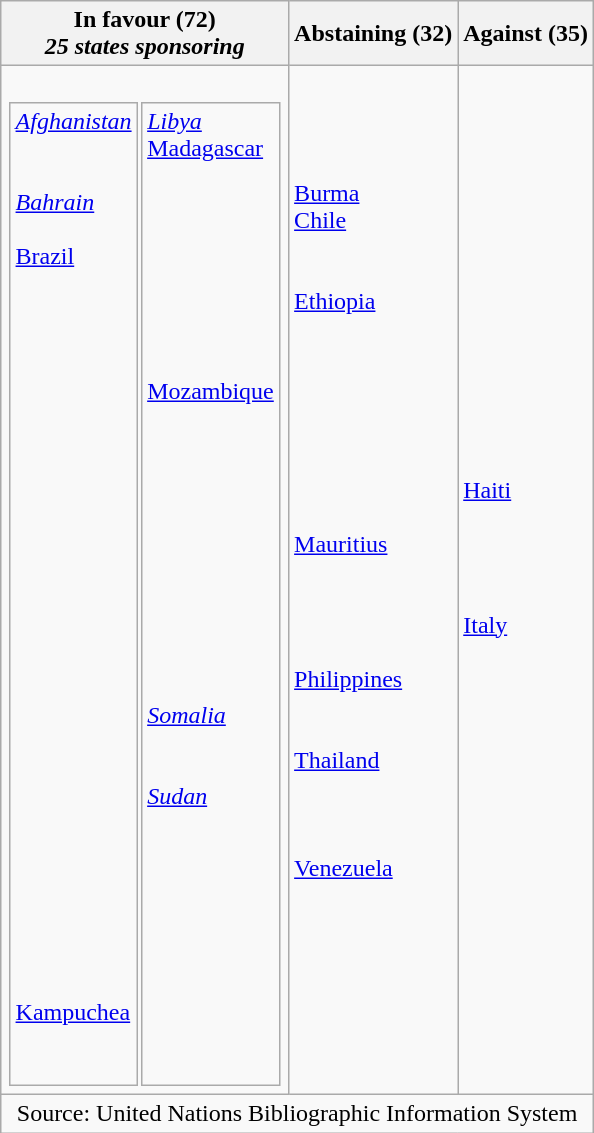<table class="wikitable">
<tr>
<th><strong>In favour (72)</strong><br><strong><em>25 states sponsoring</em></strong></th>
<th><strong>Abstaining (32)</strong></th>
<th><strong>Against (35)</strong></th>
</tr>
<tr style="vertical-align: top;">
<td><br><table>
<tr style="vertical-align: top;">
<td><em> <a href='#'>Afghanistan</a></em><br><br><em></em><br><em> <a href='#'>Bahrain</a></em><br><br> <a href='#'>Brazil</a><br><br><br><br><br><br><br><br><br><em></em><br><br><br><em></em><br><em></em><br><em></em><br><br><br><br><br><em></em><br><br><br><br><br><br><br><em></em><br><em></em><br> <a href='#'>Kampuchea</a><br><em></em><br><br><em></em></td>
<td><em> <a href='#'>Libya</a></em><br> <a href='#'>Madagascar</a><br><br><br><br><br><em></em><br><br><br><em></em><br> <a href='#'>Mozambique</a><br><br><br><em></em><br><br><br><br><em></em><br><br><br><em></em><br><br><em> <a href='#'>Somalia</a></em><br><br><br><em> <a href='#'>Sudan</a></em><br><em></em><br><em></em><br><br><br><br><em></em><br><br><em></em><br></td>
</tr>
</table>
</td>
<td><br><br><br><br> <a href='#'>Burma</a><br> <a href='#'>Chile</a><br><br><br> <a href='#'>Ethiopia</a><br><br><br><br><br><br><br><br><br> <a href='#'>Mauritius</a><br><br><br><br><br> <a href='#'>Philippines</a><br><br><br> <a href='#'>Thailand</a><br><br><br><br> <a href='#'>Venezuela</a><br><br></td>
<td><br><br><br><br><br><br><br><br><br><br><br><br><br><br><br> <a href='#'>Haiti</a><br><br><br><br><br> <a href='#'>Italy</a><br><br><br><br><br><br><br><br><br><br><br><br><br><br></td>
</tr>
<tr style="text-align: center;">
<td colspan=3>Source: United Nations Bibliographic Information System</td>
</tr>
</table>
